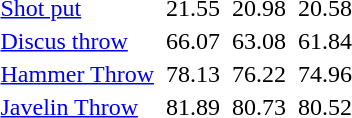<table>
<tr>
<td><a href='#'>Shot put</a></td>
<td></td>
<td>21.55 </td>
<td></td>
<td>20.98</td>
<td></td>
<td>20.58</td>
</tr>
<tr>
<td><a href='#'>Discus throw</a></td>
<td></td>
<td>66.07</td>
<td></td>
<td>63.08</td>
<td></td>
<td>61.84</td>
</tr>
<tr>
<td><a href='#'>Hammer Throw</a></td>
<td></td>
<td>78.13</td>
<td></td>
<td>76.22</td>
<td></td>
<td>74.96</td>
</tr>
<tr>
<td><a href='#'>Javelin Throw</a></td>
<td></td>
<td>81.89</td>
<td></td>
<td>80.73</td>
<td></td>
<td>80.52</td>
</tr>
</table>
